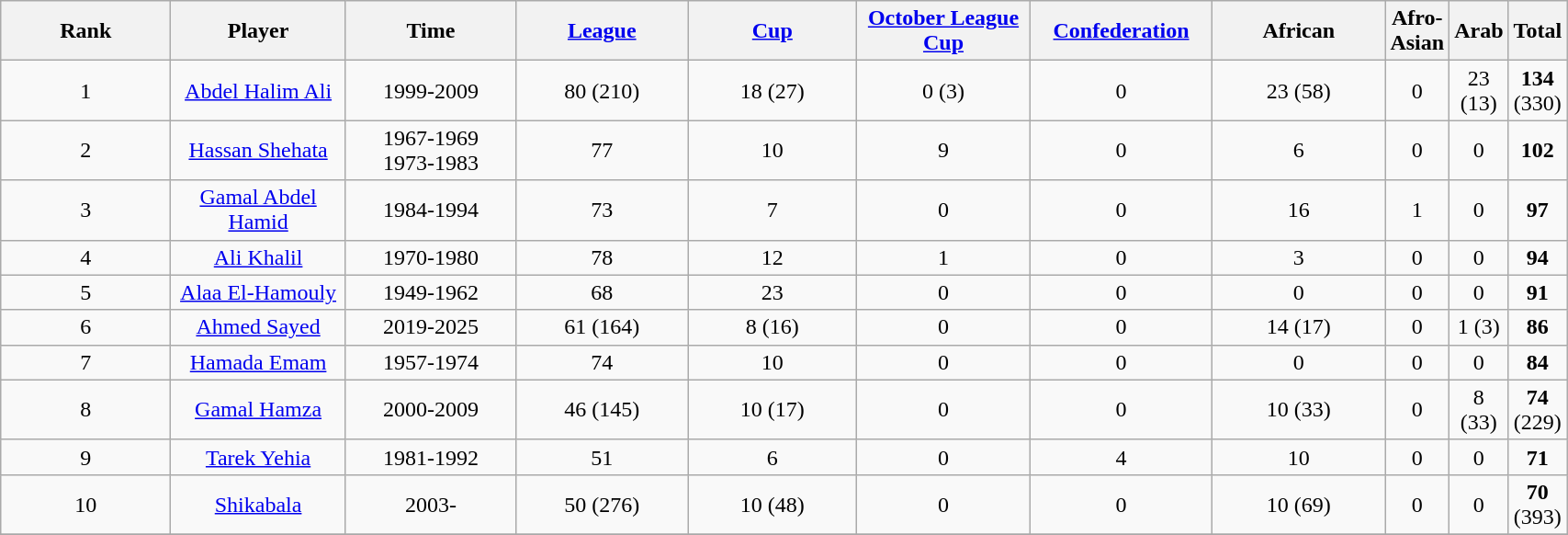<table class="wikitable sortable" style="text-align: center;" width=90%;>
<tr>
<th width=12%>Rank</th>
<th width=12%>Player</th>
<th width=12%>Time</th>
<th width=12%><a href='#'>League</a></th>
<th width=12%><a href='#'>Cup</a></th>
<th width=12%><a href='#'>October League Cup</a></th>
<th width=12%><a href='#'>Confederation</a></th>
<th width=12%>African</th>
<th width=12%>Afro-Asian</th>
<th width=12%>Arab</th>
<th width=16%>Total</th>
</tr>
<tr>
<td>1</td>
<td><a href='#'>Abdel Halim Ali</a></td>
<td>1999-2009</td>
<td>80 (210)</td>
<td>18 (27)</td>
<td>0 (3)</td>
<td>0</td>
<td>23 (58)</td>
<td>0</td>
<td>23 (13)</td>
<td><strong>134</strong> (330)</td>
</tr>
<tr>
<td>2</td>
<td><a href='#'>Hassan Shehata</a></td>
<td>1967-1969<br>1973-1983</td>
<td>77</td>
<td>10</td>
<td>9</td>
<td>0</td>
<td>6</td>
<td>0</td>
<td>0</td>
<td><strong>102</strong></td>
</tr>
<tr>
<td>3</td>
<td><a href='#'>Gamal Abdel Hamid</a></td>
<td>1984-1994</td>
<td>73</td>
<td>7</td>
<td>0</td>
<td>0</td>
<td>16</td>
<td>1</td>
<td>0</td>
<td><strong>97</strong></td>
</tr>
<tr>
<td>4</td>
<td><a href='#'>Ali Khalil</a></td>
<td>1970-1980</td>
<td>78</td>
<td>12</td>
<td>1</td>
<td>0</td>
<td>3</td>
<td>0</td>
<td>0</td>
<td><strong>94</strong></td>
</tr>
<tr>
<td>5</td>
<td><a href='#'>Alaa El-Hamouly</a></td>
<td>1949-1962</td>
<td>68</td>
<td>23</td>
<td>0</td>
<td>0</td>
<td>0</td>
<td>0</td>
<td>0</td>
<td><strong>91</strong></td>
</tr>
<tr>
<td>6</td>
<td><a href='#'>Ahmed Sayed</a></td>
<td>2019-2025</td>
<td>61 (164)</td>
<td>8 (16)</td>
<td>0</td>
<td>0</td>
<td>14 (17)</td>
<td>0</td>
<td>1 (3)</td>
<td><strong>86</strong></td>
</tr>
<tr>
<td>7</td>
<td><a href='#'>Hamada Emam</a></td>
<td>1957-1974</td>
<td>74</td>
<td>10</td>
<td>0</td>
<td>0</td>
<td>0</td>
<td>0</td>
<td>0</td>
<td><strong>84</strong></td>
</tr>
<tr>
<td>8</td>
<td><a href='#'>Gamal Hamza</a></td>
<td>2000-2009</td>
<td>46 (145)</td>
<td>10 (17)</td>
<td>0</td>
<td>0</td>
<td>10 (33)</td>
<td>0</td>
<td>8 (33)</td>
<td><strong>74</strong> (229)</td>
</tr>
<tr>
<td>9</td>
<td><a href='#'>Tarek Yehia</a></td>
<td>1981-1992</td>
<td>51</td>
<td>6</td>
<td>0</td>
<td>4</td>
<td>10</td>
<td>0</td>
<td>0</td>
<td><strong>71</strong></td>
</tr>
<tr>
<td>10</td>
<td><a href='#'>Shikabala</a></td>
<td>2003-</td>
<td>50 (276)</td>
<td>10 (48)</td>
<td>0</td>
<td>0</td>
<td>10 (69)</td>
<td>0</td>
<td>0</td>
<td><strong>70</strong> (393)</td>
</tr>
<tr>
</tr>
</table>
